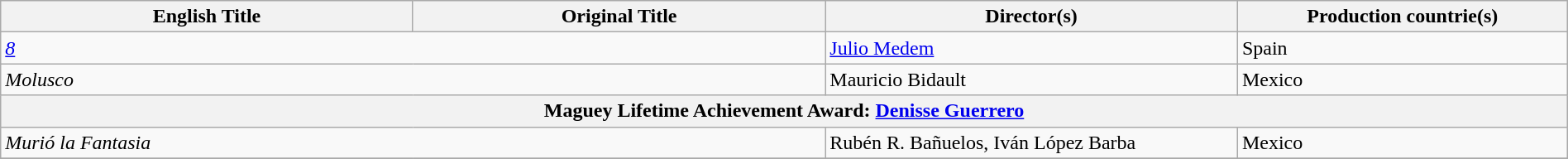<table class="wikitable" style="width:100%; margin-bottom:4px">
<tr>
<th scope="col" width="25%">English Title</th>
<th scope="col" width="25%">Original Title</th>
<th scope="col" width="25%">Director(s)</th>
<th scope="col" width="20%">Production countrie(s)</th>
</tr>
<tr>
<td colspan="2"><em><a href='#'>8</a></em></td>
<td><a href='#'>Julio Medem</a></td>
<td>Spain</td>
</tr>
<tr>
<td colspan="2"><em>Molusco</em></td>
<td>Mauricio Bidault</td>
<td>Mexico</td>
</tr>
<tr>
<th colspan="4">Maguey Lifetime Achievement Award: <a href='#'>Denisse Guerrero</a></th>
</tr>
<tr>
<td colspan="2"><em>Murió la Fantasia</em> </td>
<td>Rubén R. Bañuelos, Iván López Barba</td>
<td>Mexico</td>
</tr>
<tr>
</tr>
</table>
